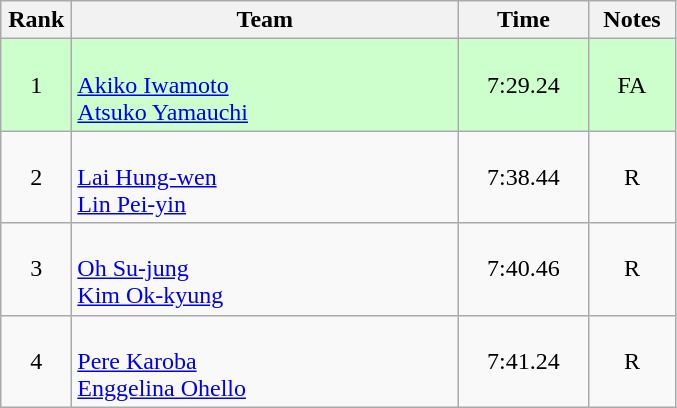<table class=wikitable style="text-align:center">
<tr>
<th width=40>Rank</th>
<th width=250>Team</th>
<th width=80>Time</th>
<th width=50>Notes</th>
</tr>
<tr bgcolor="ccffcc">
<td>1</td>
<td align=left><br><a href='#'>Akiko Iwamoto</a><br><a href='#'>Atsuko Yamauchi</a></td>
<td>7:29.24</td>
<td>FA</td>
</tr>
<tr>
<td>2</td>
<td align=left><br><a href='#'>Lai Hung-wen</a><br><a href='#'>Lin Pei-yin</a></td>
<td>7:38.44</td>
<td>R</td>
</tr>
<tr>
<td>3</td>
<td align=left><br><a href='#'>Oh Su-jung</a><br><a href='#'>Kim Ok-kyung</a></td>
<td>7:40.46</td>
<td>R</td>
</tr>
<tr>
<td>4</td>
<td align=left><br><a href='#'>Pere Karoba</a><br><a href='#'>Enggelina Ohello</a></td>
<td>7:41.24</td>
<td>R</td>
</tr>
</table>
